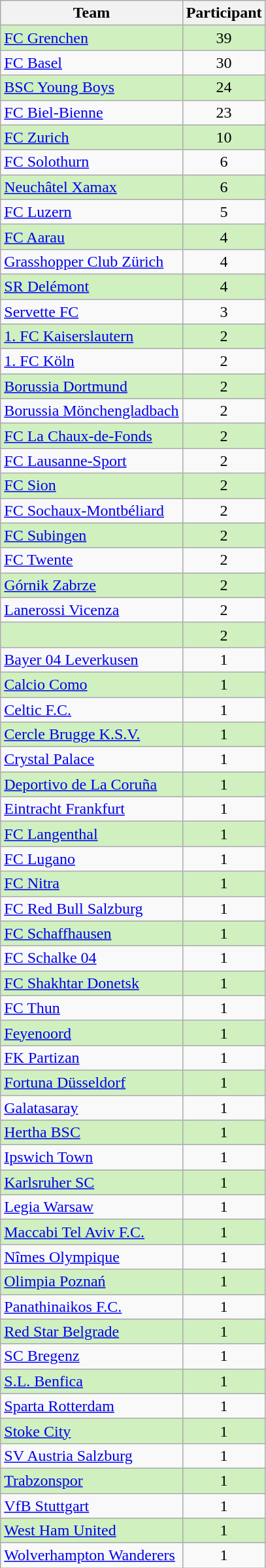<table class="wikitable sortable">
<tr>
<th>Team</th>
<th>Participant</th>
</tr>
<tr bgcolor=D0F0C0>
<td> <a href='#'>FC Grenchen</a></td>
<td align=center>39</td>
</tr>
<tr>
<td> <a href='#'>FC Basel</a></td>
<td align=center>30</td>
</tr>
<tr bgcolor=D0F0C0>
<td> <a href='#'>BSC Young Boys</a></td>
<td align=center>24</td>
</tr>
<tr>
<td> <a href='#'>FC Biel-Bienne</a></td>
<td align=center>23</td>
</tr>
<tr bgcolor=D0F0C0>
<td> <a href='#'>FC Zurich</a></td>
<td align=center>10</td>
</tr>
<tr>
<td> <a href='#'>FC Solothurn</a></td>
<td align=center>6</td>
</tr>
<tr bgcolor=D0F0C0>
<td> <a href='#'>Neuchâtel Xamax</a></td>
<td align=center>6</td>
</tr>
<tr>
<td> <a href='#'>FC Luzern</a></td>
<td align=center>5</td>
</tr>
<tr bgcolor=D0F0C0>
<td> <a href='#'>FC Aarau</a></td>
<td align=center>4</td>
</tr>
<tr>
<td> <a href='#'>Grasshopper Club Zürich</a></td>
<td align=center>4</td>
</tr>
<tr bgcolor=D0F0C0>
<td> <a href='#'>SR Delémont</a></td>
<td align=center>4</td>
</tr>
<tr>
<td> <a href='#'>Servette FC</a></td>
<td align=center>3</td>
</tr>
<tr bgcolor=D0F0C0>
<td> <a href='#'>1. FC Kaiserslautern</a></td>
<td align=center>2</td>
</tr>
<tr>
<td> <a href='#'>1. FC Köln</a></td>
<td align=center>2</td>
</tr>
<tr bgcolor=D0F0C0>
<td> <a href='#'>Borussia Dortmund</a></td>
<td align=center>2</td>
</tr>
<tr>
<td> <a href='#'>Borussia Mönchengladbach</a></td>
<td align=center>2</td>
</tr>
<tr bgcolor=D0F0C0>
<td> <a href='#'>FC La Chaux-de-Fonds</a></td>
<td align=center>2</td>
</tr>
<tr>
<td> <a href='#'>FC Lausanne-Sport</a></td>
<td align=center>2</td>
</tr>
<tr bgcolor=D0F0C0>
<td> <a href='#'>FC Sion</a></td>
<td align=center>2</td>
</tr>
<tr>
<td> <a href='#'>FC Sochaux-Montbéliard</a></td>
<td align=center>2</td>
</tr>
<tr bgcolor=D0F0C0>
<td> <a href='#'>FC Subingen</a></td>
<td align=center>2</td>
</tr>
<tr>
<td> <a href='#'>FC Twente</a></td>
<td align=center>2</td>
</tr>
<tr bgcolor=D0F0C0>
<td> <a href='#'>Górnik Zabrze</a></td>
<td align=center>2</td>
</tr>
<tr>
<td> <a href='#'>Lanerossi Vicenza</a></td>
<td align=center>2</td>
</tr>
<tr bgcolor=D0F0C0>
<td> </td>
<td align=center>2</td>
</tr>
<tr>
<td> <a href='#'>Bayer 04 Leverkusen</a></td>
<td align=center>1</td>
</tr>
<tr bgcolor=D0F0C0>
<td> <a href='#'>Calcio Como</a></td>
<td align=center>1</td>
</tr>
<tr>
<td> <a href='#'>Celtic F.C.</a></td>
<td align=center>1</td>
</tr>
<tr bgcolor=D0F0C0>
<td> <a href='#'>Cercle Brugge K.S.V.</a></td>
<td align=center>1</td>
</tr>
<tr>
<td> <a href='#'>Crystal Palace</a></td>
<td align=center>1</td>
</tr>
<tr bgcolor=D0F0C0>
<td> <a href='#'>Deportivo de La Coruña</a></td>
<td align=center>1</td>
</tr>
<tr>
<td> <a href='#'>Eintracht Frankfurt</a></td>
<td align=center>1</td>
</tr>
<tr bgcolor=D0F0C0>
<td> <a href='#'>FC Langenthal</a></td>
<td align=center>1</td>
</tr>
<tr>
<td> <a href='#'>FC Lugano</a></td>
<td align=center>1</td>
</tr>
<tr bgcolor=D0F0C0>
<td> <a href='#'>FC Nitra</a></td>
<td align=center>1</td>
</tr>
<tr>
<td> <a href='#'>FC Red Bull Salzburg</a></td>
<td align=center>1</td>
</tr>
<tr bgcolor=D0F0C0>
<td> <a href='#'>FC Schaffhausen</a></td>
<td align=center>1</td>
</tr>
<tr>
<td> <a href='#'>FC Schalke 04</a></td>
<td align=center>1</td>
</tr>
<tr bgcolor=D0F0C0>
<td> <a href='#'>FC Shakhtar Donetsk</a></td>
<td align=center>1</td>
</tr>
<tr>
<td> <a href='#'>FC Thun</a></td>
<td align=center>1</td>
</tr>
<tr bgcolor=D0F0C0>
<td> <a href='#'>Feyenoord</a></td>
<td align=center>1</td>
</tr>
<tr>
<td> <a href='#'>FK Partizan</a></td>
<td align=center>1</td>
</tr>
<tr bgcolor=D0F0C0>
<td> <a href='#'>Fortuna Düsseldorf</a></td>
<td align=center>1</td>
</tr>
<tr>
<td> <a href='#'>Galatasaray</a></td>
<td align=center>1</td>
</tr>
<tr bgcolor=D0F0C0>
<td> <a href='#'>Hertha BSC</a></td>
<td align=center>1</td>
</tr>
<tr>
<td> <a href='#'>Ipswich Town</a></td>
<td align=center>1</td>
</tr>
<tr bgcolor=D0F0C0>
<td> <a href='#'>Karlsruher SC</a></td>
<td align=center>1</td>
</tr>
<tr>
<td> <a href='#'>Legia Warsaw</a></td>
<td align=center>1</td>
</tr>
<tr bgcolor=D0F0C0>
<td> <a href='#'>Maccabi Tel Aviv F.C.</a></td>
<td align=center>1</td>
</tr>
<tr>
<td> <a href='#'>Nîmes Olympique</a></td>
<td align=center>1</td>
</tr>
<tr bgcolor=D0F0C0>
<td> <a href='#'>Olimpia Poznań</a></td>
<td align=center>1</td>
</tr>
<tr>
<td> <a href='#'>Panathinaikos F.C.</a></td>
<td align=center>1</td>
</tr>
<tr bgcolor=D0F0C0>
<td> <a href='#'>Red Star Belgrade</a></td>
<td align=center>1</td>
</tr>
<tr>
<td> <a href='#'>SC Bregenz</a></td>
<td align=center>1</td>
</tr>
<tr bgcolor=D0F0C0>
<td> <a href='#'>S.L. Benfica</a></td>
<td align=center>1</td>
</tr>
<tr>
<td> <a href='#'>Sparta Rotterdam</a></td>
<td align=center>1</td>
</tr>
<tr bgcolor=D0F0C0>
<td> <a href='#'>Stoke City</a></td>
<td align=center>1</td>
</tr>
<tr>
<td> <a href='#'>SV Austria Salzburg</a></td>
<td align=center>1</td>
</tr>
<tr bgcolor=D0F0C0>
<td> <a href='#'>Trabzonspor</a></td>
<td align=center>1</td>
</tr>
<tr>
<td> <a href='#'>VfB Stuttgart</a></td>
<td align=center>1</td>
</tr>
<tr bgcolor=D0F0C0>
<td> <a href='#'>West Ham United</a></td>
<td align=center>1</td>
</tr>
<tr>
<td> <a href='#'>Wolverhampton Wanderers</a></td>
<td align=center>1</td>
</tr>
</table>
